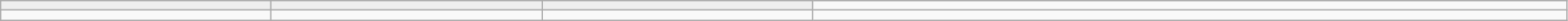<table class="wikitable mw-collapsible mw-collapsed" cellpadding=5 cellspacing=0 style="width:95%;">
<tr align=center>
<td bgcolor="#efefef" width="200"><strong></strong></td>
<td bgcolor="#efefef" width="200"><strong></strong></td>
<td bgcolor="#efefef" width="200"><strong></strong></td>
</tr>
<tr valign=top>
<td></td>
<td></td>
<td></td>
<td></td>
</tr>
</table>
